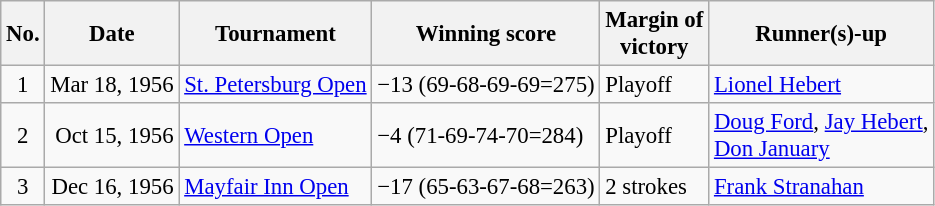<table class="wikitable" style="font-size:95%;">
<tr>
<th>No.</th>
<th>Date</th>
<th>Tournament</th>
<th>Winning score</th>
<th>Margin of<br>victory</th>
<th>Runner(s)-up</th>
</tr>
<tr>
<td align=center>1</td>
<td align=right>Mar 18, 1956</td>
<td><a href='#'>St. Petersburg Open</a></td>
<td>−13 (69-68-69-69=275)</td>
<td>Playoff</td>
<td> <a href='#'>Lionel Hebert</a></td>
</tr>
<tr>
<td align=center>2</td>
<td align=right>Oct 15, 1956</td>
<td><a href='#'>Western Open</a></td>
<td>−4 (71-69-74-70=284)</td>
<td>Playoff</td>
<td> <a href='#'>Doug Ford</a>,  <a href='#'>Jay Hebert</a>,<br> <a href='#'>Don January</a></td>
</tr>
<tr>
<td align=center>3</td>
<td align=right>Dec 16, 1956</td>
<td><a href='#'>Mayfair Inn Open</a></td>
<td>−17 (65-63-67-68=263)</td>
<td>2 strokes</td>
<td> <a href='#'>Frank Stranahan</a></td>
</tr>
</table>
